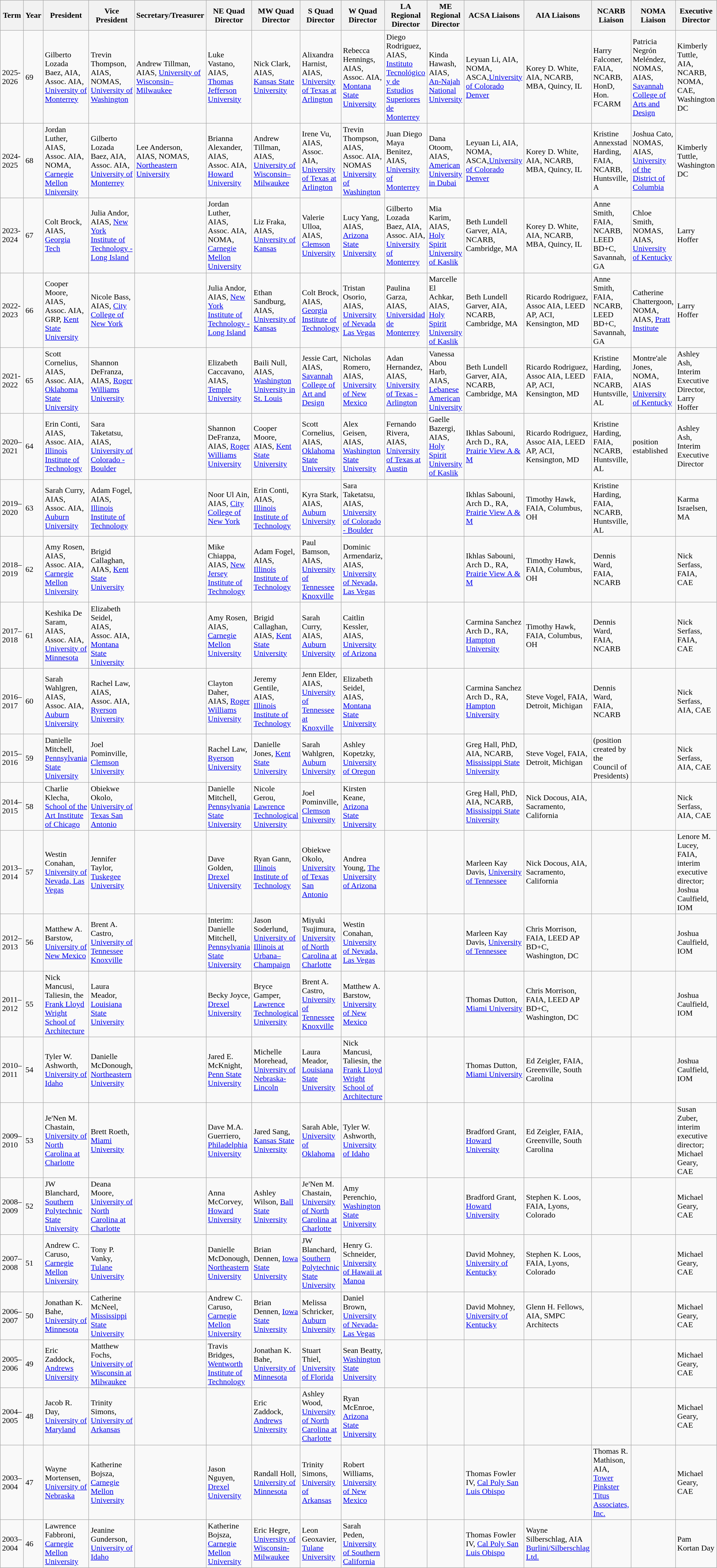<table class="wikitable">
<tr>
<th>Term</th>
<th>Year</th>
<th>President</th>
<th>Vice President</th>
<th>Secretary/Treasurer</th>
<th>NE Quad Director</th>
<th>MW Quad Director</th>
<th>S Quad Director</th>
<th>W Quad Director</th>
<th>LA Regional Director</th>
<th>ME Regional Director</th>
<th>ACSA Liaisons</th>
<th>AIA Liaisons</th>
<th>NCARB Liaison</th>
<th>NOMA Liaison</th>
<th>Executive Director</th>
</tr>
<tr>
<td>2025-2026</td>
<td>69</td>
<td>Gilberto Lozada Baez, AIA, Assoc. AIA, <a href='#'>University of Monterrey</a></td>
<td>Trevin Thompson, AIAS, NOMAS, <a href='#'>University of Washington</a></td>
<td>Andrew Tillman, AIAS, <a href='#'>University of Wisconsin–Milwaukee</a></td>
<td>Luke Vastano, AIAS, <a href='#'>Thomas Jefferson University</a></td>
<td>Nick Clark, AIAS, <a href='#'>Kansas State University</a></td>
<td>Alixandra Harnist, AIAS, <a href='#'>University of Texas at Arlington</a></td>
<td>Rebecca Hennings, AIAS, Assoc. AIA, <a href='#'>Montana State University</a></td>
<td>Diego Rodriguez, AIAS, <a href='#'>Instituto Tecnológico y de Estudios Superiores de Monterrey</a></td>
<td>Kinda Hawash, AIAS, <a href='#'>An-Najah National University</a></td>
<td>Leyuan Li, AIA, NOMA, ASCA,<a href='#'>University of Colorado Denver</a></td>
<td>Korey D. White, AIA, NCARB, MBA, Quincy, IL</td>
<td>Harry Falconer, FAIA, NCARB, HonD, Hon. FCARM</td>
<td>Patricia Negrón Meléndez, NOMAS, AIAS, <a href='#'>Savannah College of Arts and Design</a></td>
<td>Kimberly Tuttle, AIA, NCARB, NOMA, CAE, Washington DC</td>
</tr>
<tr>
<td>2024-2025</td>
<td>68</td>
<td>Jordan Luther, AIAS, Assoc. AIA, NOMA, <a href='#'>Carnegie Mellon University</a></td>
<td>Gilberto Lozada Baez, AIA, Assoc. AIA, <a href='#'>University of Monterrey</a></td>
<td>Lee Anderson, AIAS, NOMAS, <a href='#'>Northeastern University</a></td>
<td>Brianna Alexander, AIAS, Assoc. AIA, <a href='#'>Howard University</a></td>
<td>Andrew Tillman, AIAS, <a href='#'>University of Wisconsin–Milwaukee</a></td>
<td>Irene Vu, AIAS, Assoc. AIA, <a href='#'>University of Texas at Arlington</a></td>
<td>Trevin Thompson, AIAS, Assoc. AIA, NOMAS <a href='#'>University of Washington</a></td>
<td>Juan Diego Maya Benitez, AIAS, <a href='#'>University of Monterrey</a></td>
<td>Dana Otoom, AIAS, <a href='#'>American University in Dubai</a></td>
<td>Leyuan Li, AIA, NOMA, ASCA,<a href='#'>University of Colorado Denver</a></td>
<td>Korey D. White, AIA, NCARB, MBA, Quincy, IL</td>
<td>Kristine Annexstad Harding, FAIA, NCARB, Huntsville, A</td>
<td>Joshua Cato, NOMAS, AIAS, <a href='#'>University of the District of Columbia</a></td>
<td>Kimberly Tuttle, Washington DC</td>
</tr>
<tr>
<td>2023-2024</td>
<td>67</td>
<td>Colt Brock, AIAS, <a href='#'>Georgia Tech</a></td>
<td>Julia Andor, AIAS, <a href='#'>New York Institute of Technology - Long Island</a></td>
<td></td>
<td>Jordan Luther, AIAS, Assoc. AIA, NOMA, <a href='#'>Carnegie Mellon University</a></td>
<td>Liz Fraka, AIAS, <a href='#'>University of Kansas</a></td>
<td>Valerie Ulloa, AIAS, <a href='#'>Clemson University</a></td>
<td>Lucy Yang, AIAS, <a href='#'>Arizona State University</a></td>
<td>Gilberto Lozada Baez, AIA, Assoc. AIA, <a href='#'>University of Monterrey</a></td>
<td>Mia Karim, AIAS, <a href='#'>Holy Spirit University of Kaslik</a></td>
<td>Beth Lundell Garver, AIA, NCARB, Cambridge, MA</td>
<td>Korey D. White, AIA, NCARB, MBA, Quincy, IL</td>
<td>Anne Smith, FAIA, NCARB, LEED BD+C, Savannah, GA</td>
<td>Chloe Smith, NOMAS, AIAS, <a href='#'>University of Kentucky</a></td>
<td>Larry Hoffer</td>
</tr>
<tr>
<td>2022-2023</td>
<td>66</td>
<td>Cooper Moore, AIAS, Assoc. AIA, GRP, <a href='#'>Kent State University</a></td>
<td>Nicole Bass, AIAS, <a href='#'>City College of New York</a></td>
<td></td>
<td>Julia Andor, AIAS, <a href='#'>New York Institute of Technology - Long Island</a></td>
<td>Ethan Sandburg, AIAS, <a href='#'>University of Kansas</a></td>
<td>Colt Brock, AIAS, <a href='#'>Georgia Institute of Technology</a></td>
<td>Tristan Osorio, AIAS, <a href='#'>University of Nevada Las Vegas</a></td>
<td>Paulina Garza, AIAS, <a href='#'>Universidad de Monterrey</a></td>
<td>Marcelle El Achkar, AIAS, <a href='#'>Holy Spirit University of Kaslik</a></td>
<td>Beth Lundell Garver, AIA, NCARB, Cambridge, MA</td>
<td>Ricardo Rodriguez, Assoc AIA, LEED AP, ACI, Kensington, MD</td>
<td>Anne Smith, FAIA, NCARB, LEED BD+C, Savannah, GA</td>
<td>Catherine Chattergoon, NOMA, AIAS, <a href='#'>Pratt Institute</a></td>
<td>Larry Hoffer</td>
</tr>
<tr>
<td>2021-2022</td>
<td>65</td>
<td>Scott Cornelius, AIAS, Assoc. AIA, <a href='#'>Oklahoma State University</a></td>
<td>Shannon DeFranza, AIAS, <a href='#'>Roger Williams University</a></td>
<td></td>
<td>Elizabeth Caccavano, AIAS, <a href='#'>Temple University</a></td>
<td>Baili Null, AIAS, <a href='#'>Washington University in St. Louis</a></td>
<td>Jessie Cart, AIAS, <a href='#'>Savannah College of Art and Design</a></td>
<td>Nicholas Romero, AIAS, <a href='#'>University of New Mexico</a></td>
<td>Adan Hernandez, AIAS, <a href='#'>University of Texas - Arlington</a></td>
<td>Vanessa Abou Harb, AIAS, <a href='#'>Lebanese American University</a></td>
<td>Beth Lundell Garver, AIA, NCARB, Cambridge, MA</td>
<td>Ricardo Rodriguez, Assoc AIA, LEED AP, ACI, Kensington, MD</td>
<td>Kristine Harding, FAIA, NCARB, Huntsville, AL</td>
<td>Montre'ale Jones, NOMA, AIAS <a href='#'>University of Kentucky</a></td>
<td>Ashley Ash, Interim Executive Director, Larry Hoffer</td>
</tr>
<tr>
<td>2020–2021</td>
<td>64</td>
<td>Erin Conti, AIAS, Assoc. AIA, <a href='#'>Illinois Institute of Technology</a></td>
<td>Sara Taketatsu, AIAS, <a href='#'>University of Colorado - Boulder</a></td>
<td></td>
<td>Shannon DeFranza, AIAS, <a href='#'>Roger Williams University</a></td>
<td>Cooper Moore, AIAS, <a href='#'>Kent State University</a></td>
<td>Scott Cornelius, AIAS, <a href='#'>Oklahoma State University</a></td>
<td>Alex Geisen, AIAS, <a href='#'>Washington State University</a></td>
<td>Fernando Rivera, AIAS, <a href='#'>University of Texas at Austin</a></td>
<td>Gaelle Bazergi, AIAS, <a href='#'>Holy Spirit University of Kaslik</a></td>
<td>Ikhlas Sabouni, Arch D., RA, <a href='#'>Prairie View A & M</a></td>
<td>Ricardo Rodriguez, Assoc AIA, LEED AP, ACI, Kensington, MD</td>
<td>Kristine Harding, FAIA, NCARB, Huntsville, AL</td>
<td>position established</td>
<td>Ashley Ash, Interim Executive Director</td>
</tr>
<tr>
<td>2019–2020</td>
<td>63</td>
<td>Sarah Curry, AIAS, Assoc. AIA, <a href='#'>Auburn University</a></td>
<td>Adam Fogel, AIAS, <a href='#'>Illinois Institute of Technology</a></td>
<td></td>
<td>Noor Ul Ain, AIAS, <a href='#'>City College of New York</a></td>
<td>Erin Conti, AIAS, <a href='#'>Illinois Institute of Technology</a></td>
<td>Kyra Stark, AIAS, <a href='#'>Auburn University</a></td>
<td>Sara Taketatsu, AIAS, <a href='#'>University of Colorado - Boulder</a></td>
<td></td>
<td></td>
<td>Ikhlas Sabouni, Arch D., RA, <a href='#'>Prairie View A & M</a></td>
<td>Timothy Hawk, FAIA, Columbus, OH</td>
<td>Kristine Harding, FAIA, NCARB, Huntsville, AL</td>
<td></td>
<td>Karma Israelsen, MA</td>
</tr>
<tr>
<td>2018–2019</td>
<td>62</td>
<td>Amy Rosen, AIAS, Assoc. AIA, <a href='#'>Carnegie Mellon University</a></td>
<td>Brigid Callaghan, AIAS, <a href='#'>Kent State University</a></td>
<td></td>
<td>Mike Chiappa, AIAS, <a href='#'>New Jersey Institute of Technology</a></td>
<td>Adam Fogel, AIAS, <a href='#'>Illinois Institute of Technology</a></td>
<td>Paul Bamson, AIAS, <a href='#'>University of Tennessee Knoxville</a></td>
<td>Dominic Armendariz, AIAS, <a href='#'>University of Nevada, Las Vegas</a></td>
<td></td>
<td></td>
<td>Ikhlas Sabouni, Arch D., RA, <a href='#'>Prairie View A & M</a></td>
<td>Timothy Hawk, FAIA, Columbus, OH</td>
<td>Dennis Ward, FAIA, NCARB</td>
<td></td>
<td>Nick Serfass, FAIA, CAE</td>
</tr>
<tr>
<td>2017–2018</td>
<td>61</td>
<td>Keshika De Saram, AIAS, Assoc. AIA, <a href='#'>University of Minnesota</a></td>
<td>Elizabeth Seidel, AIAS, Assoc. AIA, <a href='#'>Montana State University</a></td>
<td></td>
<td>Amy Rosen, AIAS, <a href='#'>Carnegie Mellon University</a></td>
<td>Brigid Callaghan, AIAS, <a href='#'>Kent State University</a></td>
<td>Sarah Curry, AIAS, <a href='#'>Auburn University</a></td>
<td>Caitlin Kessler, AIAS, <a href='#'>University of Arizona</a></td>
<td></td>
<td></td>
<td>Carmina Sanchez Arch D., RA, <a href='#'>Hampton University</a></td>
<td>Timothy Hawk, FAIA, Columbus, OH</td>
<td>Dennis Ward, FAIA, NCARB</td>
<td></td>
<td>Nick Serfass, FAIA, CAE</td>
</tr>
<tr>
<td>2016–2017</td>
<td>60</td>
<td>Sarah Wahlgren, AIAS, Assoc. AIA, <a href='#'>Auburn University</a></td>
<td>Rachel Law, AIAS, Assoc. AIA, <a href='#'>Ryerson University</a></td>
<td></td>
<td>Clayton Daher, AIAS, <a href='#'>Roger Williams University</a></td>
<td>Jeremy Gentile, AIAS, <a href='#'>Illinois Institute of Technology</a></td>
<td>Jenn Elder, AIAS, <a href='#'>University of Tennessee at Knoxville</a></td>
<td>Elizabeth Seidel, AIAS, <a href='#'>Montana State University</a></td>
<td></td>
<td></td>
<td>Carmina Sanchez Arch D., RA, <a href='#'>Hampton University</a></td>
<td>Steve Vogel, FAIA, Detroit, Michigan</td>
<td>Dennis Ward, FAIA, NCARB</td>
<td></td>
<td>Nick Serfass, AIA, CAE</td>
</tr>
<tr>
<td>2015–2016</td>
<td>59</td>
<td>Danielle Mitchell, <a href='#'>Pennsylvania State University</a></td>
<td>Joel Pominville, <a href='#'>Clemson University</a></td>
<td></td>
<td>Rachel Law, <a href='#'>Ryerson University</a></td>
<td>Danielle Jones, <a href='#'>Kent State University</a></td>
<td>Sarah Wahlgren, <a href='#'>Auburn University</a></td>
<td>Ashley Kopetzky, <a href='#'>University of Oregon</a></td>
<td></td>
<td></td>
<td>Greg Hall, PhD, AIA, NCARB, <a href='#'>Mississippi State University</a></td>
<td>Steve Vogel, FAIA, Detroit, Michigan</td>
<td>(position created by the Council of Presidents)</td>
<td></td>
<td>Nick Serfass, AIA, CAE</td>
</tr>
<tr>
<td>2014–2015</td>
<td>58</td>
<td>Charlie Klecha, <a href='#'>School of the Art Institute of Chicago</a></td>
<td>Obiekwe Okolo, <a href='#'>University of Texas San Antonio</a></td>
<td></td>
<td>Danielle Mitchell, <a href='#'>Pennsylvania State University</a></td>
<td>Nicole Gerou, <a href='#'>Lawrence Technological University</a></td>
<td>Joel Pominville, <a href='#'>Clemson University</a></td>
<td>Kirsten Keane, <a href='#'>Arizona State University</a></td>
<td></td>
<td></td>
<td>Greg Hall, PhD, AIA, NCARB, <a href='#'>Mississippi State University</a></td>
<td>Nick Docous, AIA, Sacramento, California</td>
<td></td>
<td></td>
<td>Nick Serfass, AIA, CAE</td>
</tr>
<tr>
<td>2013–2014</td>
<td>57</td>
<td>Westin Conahan, <a href='#'>University of Nevada, Las Vegas</a></td>
<td>Jennifer Taylor, <a href='#'>Tuskegee University</a></td>
<td></td>
<td>Dave Golden, <a href='#'>Drexel University</a></td>
<td>Ryan Gann, <a href='#'>Illinois Institute of Technology</a></td>
<td>Obiekwe Okolo, <a href='#'>University of Texas San Antonio</a></td>
<td>Andrea Young, <a href='#'>The University of Arizona</a></td>
<td></td>
<td></td>
<td>Marleen Kay Davis, <a href='#'>University of Tennessee</a></td>
<td>Nick Docous, AIA, Sacramento, California</td>
<td></td>
<td></td>
<td>Lenore M. Lucey, FAIA, interim executive director; <br> Joshua Caulfield, IOM</td>
</tr>
<tr>
<td>2012–2013</td>
<td>56</td>
<td>Matthew A. Barstow, <a href='#'>University of New Mexico</a></td>
<td>Brent A. Castro, <a href='#'>University of Tennessee Knoxville</a></td>
<td></td>
<td>Interim: Danielle Mitchell, <a href='#'>Pennsylvania State University</a></td>
<td>Jason Soderlund, <a href='#'>University of Illinois at Urbana–Champaign</a></td>
<td>Miyuki Tsujimura, <a href='#'>University of North Carolina at Charlotte</a></td>
<td>Westin Conahan, <a href='#'>University of Nevada, Las Vegas</a></td>
<td></td>
<td></td>
<td>Marleen Kay Davis, <a href='#'>University of Tennessee</a></td>
<td>Chris Morrison, FAIA, LEED AP BD+C, Washington, DC</td>
<td></td>
<td></td>
<td>Joshua Caulfield, IOM</td>
</tr>
<tr>
<td>2011–2012</td>
<td>55</td>
<td>Nick Mancusi, Taliesin, the <a href='#'>Frank Lloyd Wright School of Architecture</a></td>
<td>Laura Meador, <a href='#'>Louisiana State University</a></td>
<td></td>
<td>Becky Joyce, <a href='#'>Drexel University</a></td>
<td>Bryce Gamper, <a href='#'>Lawrence Technological University</a></td>
<td>Brent A. Castro, <a href='#'>University of Tennessee Knoxville</a></td>
<td>Matthew A. Barstow, <a href='#'>University of New Mexico</a></td>
<td></td>
<td></td>
<td>Thomas Dutton, <a href='#'>Miami University</a></td>
<td>Chris Morrison, FAIA, LEED AP BD+C, Washington, DC</td>
<td></td>
<td></td>
<td>Joshua Caulfield, IOM</td>
</tr>
<tr>
<td>2010–2011</td>
<td>54</td>
<td>Tyler W. Ashworth, <a href='#'>University of Idaho</a></td>
<td>Danielle McDonough, <a href='#'>Northeastern University</a></td>
<td></td>
<td>Jared E. McKnight, <a href='#'>Penn State University</a></td>
<td>Michelle Morehead, <a href='#'>University of Nebraska-Lincoln</a></td>
<td>Laura Meador, <a href='#'>Louisiana State University</a></td>
<td>Nick Mancusi, Taliesin, the <a href='#'>Frank Lloyd Wright School of Architecture</a></td>
<td></td>
<td></td>
<td>Thomas Dutton, <a href='#'>Miami University</a></td>
<td>Ed Zeigler, FAIA, Greenville, South Carolina</td>
<td></td>
<td></td>
<td>Joshua Caulfield, IOM</td>
</tr>
<tr>
<td>2009–2010</td>
<td>53</td>
<td>Je'Nen M. Chastain, <a href='#'>University of North Carolina at Charlotte</a></td>
<td>Brett Roeth, <a href='#'>Miami University</a></td>
<td></td>
<td>Dave M.A. Guerriero, <a href='#'>Philadelphia University</a></td>
<td>Jared Sang, <a href='#'>Kansas State University</a></td>
<td>Sarah Able, <a href='#'>University of Oklahoma</a></td>
<td>Tyler W. Ashworth, <a href='#'>University of Idaho</a></td>
<td></td>
<td></td>
<td>Bradford Grant, <a href='#'>Howard University</a></td>
<td>Ed Zeigler, FAIA, Greenville, South Carolina</td>
<td></td>
<td></td>
<td>Susan Zuber, interim executive director; <br> Michael Geary, CAE</td>
</tr>
<tr>
<td>2008–2009</td>
<td>52</td>
<td>JW Blanchard, <a href='#'>Southern Polytechnic State University</a></td>
<td>Deana Moore, <a href='#'>University of North Carolina at Charlotte</a></td>
<td></td>
<td>Anna McCorvey, <a href='#'>Howard University</a></td>
<td>Ashley Wilson, <a href='#'>Ball State University</a></td>
<td>Je'Nen M. Chastain, <a href='#'>University of North Carolina at Charlotte</a></td>
<td>Amy Perenchio, <a href='#'>Washington State University</a></td>
<td></td>
<td></td>
<td>Bradford Grant, <a href='#'>Howard University</a></td>
<td>Stephen K. Loos, FAIA, Lyons, Colorado</td>
<td></td>
<td></td>
<td>Michael Geary, CAE</td>
</tr>
<tr>
<td>2007–2008</td>
<td>51</td>
<td>Andrew C. Caruso, <a href='#'>Carnegie Mellon University</a></td>
<td>Tony P. Vanky, <a href='#'>Tulane University</a></td>
<td></td>
<td>Danielle McDonough, <a href='#'>Northeastern University</a></td>
<td>Brian Dennen, <a href='#'>Iowa State University</a></td>
<td>JW Blanchard, <a href='#'>Southern Polytechnic State University</a></td>
<td>Henry G. Schneider, <a href='#'>University of Hawaii at Manoa</a></td>
<td></td>
<td></td>
<td>David Mohney, <a href='#'>University of Kentucky</a></td>
<td>Stephen K. Loos, FAIA, Lyons, Colorado</td>
<td></td>
<td></td>
<td>Michael Geary, CAE</td>
</tr>
<tr>
<td>2006–2007</td>
<td>50</td>
<td>Jonathan K. Bahe, <a href='#'>University of Minnesota</a></td>
<td>Catherine McNeel, <a href='#'>Mississippi State University</a></td>
<td></td>
<td>Andrew C. Caruso, <a href='#'>Carnegie Mellon University</a></td>
<td>Brian Dennen, <a href='#'>Iowa State University</a></td>
<td>Melissa Schricker, <a href='#'>Auburn University</a></td>
<td>Daniel Brown, <a href='#'>University of Nevada-Las Vegas</a></td>
<td></td>
<td></td>
<td>David Mohney, <a href='#'>University of Kentucky</a></td>
<td>Glenn H. Fellows, AIA, SMPC Architects</td>
<td></td>
<td></td>
<td>Michael Geary, CAE</td>
</tr>
<tr>
<td>2005–2006</td>
<td>49</td>
<td>Eric Zaddock, <a href='#'>Andrews University</a></td>
<td>Matthew Fochs, <a href='#'>University of Wisconsin at Milwaukee</a></td>
<td></td>
<td>Travis Bridges, <a href='#'>Wentworth Institute of Technology</a></td>
<td>Jonathan K. Bahe, <a href='#'>University of Minnesota</a></td>
<td>Stuart Thiel, <a href='#'>University of Florida</a></td>
<td>Sean Beatty, <a href='#'>Washington State University</a></td>
<td></td>
<td></td>
<td></td>
<td></td>
<td></td>
<td></td>
<td>Michael Geary, CAE</td>
</tr>
<tr>
<td>2004–2005</td>
<td>48</td>
<td>Jacob R. Day, <a href='#'>University of Maryland</a></td>
<td>Trinity Simons, <a href='#'>University of Arkansas</a></td>
<td></td>
<td></td>
<td>Eric Zaddock, <a href='#'>Andrews University</a></td>
<td>Ashley Wood, <a href='#'>University of North Carolina at Charlotte</a></td>
<td>Ryan McEnroe, <a href='#'>Arizona State University</a></td>
<td></td>
<td></td>
<td></td>
<td></td>
<td></td>
<td></td>
<td>Michael Geary, CAE</td>
</tr>
<tr>
<td>2003–2004</td>
<td>47</td>
<td>Wayne Mortensen, <a href='#'>University of Nebraska</a></td>
<td>Katherine Bojsza, <a href='#'>Carnegie Mellon University</a></td>
<td></td>
<td>Jason Nguyen, <a href='#'>Drexel University</a></td>
<td>Randall Holl, <a href='#'>University of Minnesota</a></td>
<td>Trinity Simons, <a href='#'>University of Arkansas</a></td>
<td>Robert Williams, <a href='#'>University of New Mexico</a></td>
<td></td>
<td></td>
<td>Thomas Fowler IV, <a href='#'>Cal Poly San Luis Obispo</a></td>
<td></td>
<td>Thomas R. Mathison, AIA, <a href='#'>Tower Pinkster Titus Associates, Inc.</a></td>
<td></td>
<td>Michael Geary, CAE</td>
</tr>
<tr>
<td>2003–2004</td>
<td>46</td>
<td>Lawrence Fabbroni, <a href='#'>Carnegie Mellon University</a></td>
<td>Jeanine Gunderson, <a href='#'>University of Idaho</a></td>
<td></td>
<td>Katherine Bojsza, <a href='#'>Carnegie Mellon University</a></td>
<td>Eric Hegre, <a href='#'>University of Wisconsin-Milwaukee</a></td>
<td>Leon Geoxavier, <a href='#'>Tulane University</a></td>
<td>Sarah Peden, <a href='#'>University of Southern California</a></td>
<td></td>
<td></td>
<td>Thomas Fowler IV, <a href='#'>Cal Poly San Luis Obispo</a></td>
<td>Wayne Silberschlag, AIA <a href='#'>Burlini/Silberschlag Ltd.</a></td>
<td></td>
<td></td>
<td>Pam Kortan Day</td>
</tr>
</table>
